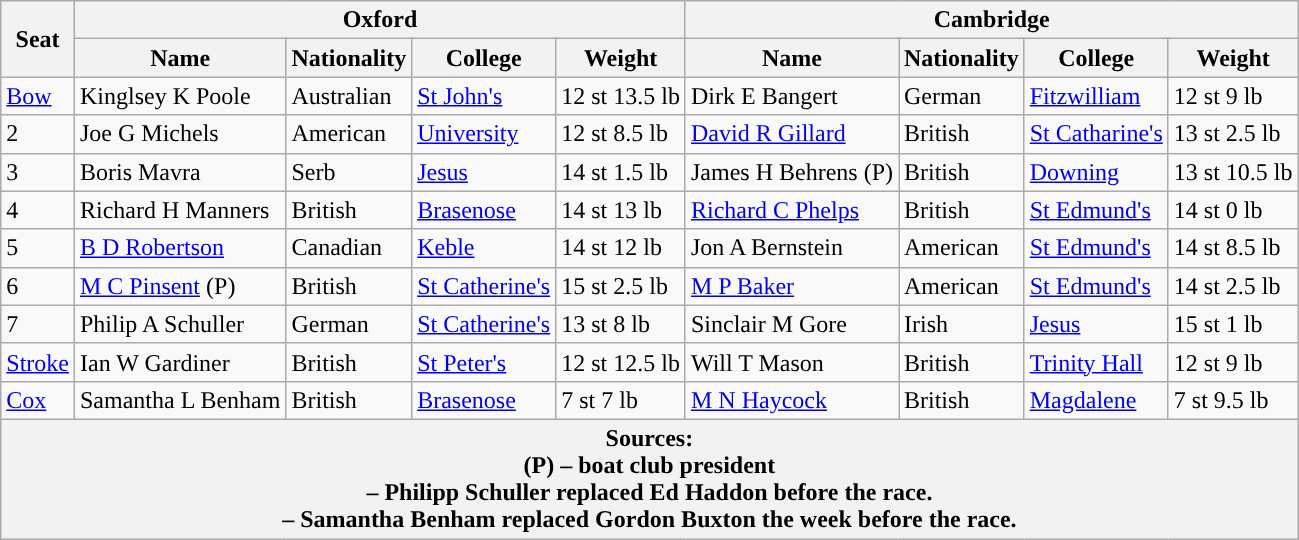<table class="wikitable">
<tr>
<th rowspan="2" scope="col">Seat</th>
<th colspan="4" scope="col">Oxford <br> </th>
<th colspan="4" scope="col">Cambridge <br> </th>
</tr>
<tr>
<th>Name</th>
<th>Nationality</th>
<th>College</th>
<th>Weight</th>
<th>Name</th>
<th>Nationality</th>
<th>College</th>
<th>Weight</th>
</tr>
<tr>
<td><a href='#'>Bow</a></td>
<td>Kinglsey K Poole</td>
<td>Australian</td>
<td><a href='#'>St John's</a></td>
<td>12 st 13.5 lb</td>
<td>Dirk E Bangert</td>
<td>German</td>
<td><a href='#'>Fitzwilliam</a></td>
<td>12 st 9 lb</td>
</tr>
<tr>
<td>2</td>
<td>Joe G Michels</td>
<td>American</td>
<td><a href='#'>University</a></td>
<td>12 st 8.5 lb</td>
<td><a href='#'>David R Gillard</a></td>
<td>British</td>
<td><a href='#'>St Catharine's</a></td>
<td>13 st 2.5 lb</td>
</tr>
<tr>
<td>3</td>
<td>Boris Mavra</td>
<td>Serb</td>
<td><a href='#'>Jesus</a></td>
<td>14 st 1.5 lb</td>
<td>James H Behrens (P)</td>
<td>British</td>
<td><a href='#'>Downing</a></td>
<td>13 st 10.5 lb</td>
</tr>
<tr>
<td>4</td>
<td>Richard H Manners</td>
<td>British</td>
<td><a href='#'>Brasenose</a></td>
<td>14 st 13 lb</td>
<td><a href='#'>Richard C Phelps</a></td>
<td>British</td>
<td><a href='#'>St Edmund's</a></td>
<td>14 st 0 lb</td>
</tr>
<tr>
<td>5</td>
<td><a href='#'>B D Robertson</a></td>
<td>Canadian</td>
<td><a href='#'>Keble</a></td>
<td>14 st 12 lb</td>
<td>Jon A Bernstein</td>
<td>American</td>
<td><a href='#'>St Edmund's</a></td>
<td>14 st 8.5 lb</td>
</tr>
<tr>
<td>6</td>
<td><a href='#'>M C Pinsent</a> (P)</td>
<td>British</td>
<td><a href='#'>St Catherine's</a></td>
<td>15 st 2.5 lb</td>
<td><a href='#'>M P Baker</a></td>
<td>American</td>
<td><a href='#'>St Edmund's</a></td>
<td>14 st 2.5 lb</td>
</tr>
<tr>
<td>7</td>
<td>Philip A Schuller </td>
<td>German</td>
<td><a href='#'>St Catherine's</a></td>
<td>13 st 8 lb</td>
<td>Sinclair M Gore</td>
<td>Irish</td>
<td><a href='#'>Jesus</a></td>
<td>15 st 1 lb</td>
</tr>
<tr>
<td><a href='#'>Stroke</a></td>
<td>Ian W Gardiner</td>
<td>British</td>
<td><a href='#'>St Peter's</a></td>
<td>12 st 12.5 lb</td>
<td>Will T Mason</td>
<td>British</td>
<td><a href='#'>Trinity Hall</a></td>
<td>12 st 9 lb</td>
</tr>
<tr>
<td><a href='#'>Cox</a></td>
<td>Samantha L Benham </td>
<td>British</td>
<td><a href='#'>Brasenose</a></td>
<td>7 st 7 lb</td>
<td><a href='#'>M N Haycock</a></td>
<td>British</td>
<td><a href='#'>Magdalene</a></td>
<td>7 st 9.5 lb</td>
</tr>
<tr>
<th colspan="9">Sources:<br>(P) – boat club president<br> – Philipp Schuller replaced Ed Haddon before the race.<br> – Samantha Benham replaced Gordon Buxton the week before the race.</th>
</tr>
</table>
